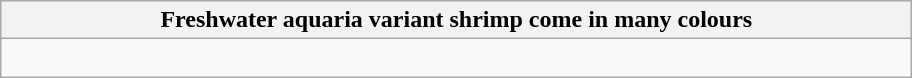<table class="wikitable collapsible" style="text-align: left;">
<tr>
<th width=600px>Freshwater aquaria variant shrimp come in many colours</th>
</tr>
<tr>
<td><br></td>
</tr>
</table>
